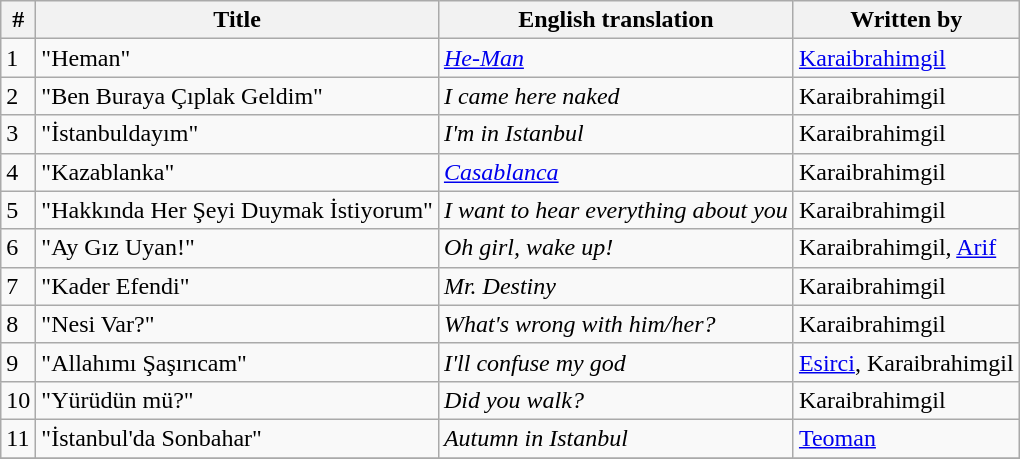<table class="wikitable">
<tr>
<th>#</th>
<th>Title</th>
<th>English translation</th>
<th>Written by</th>
</tr>
<tr>
<td>1</td>
<td>"Heman"</td>
<td><em><a href='#'>He-Man</a></em></td>
<td><a href='#'>Karaibrahimgil</a></td>
</tr>
<tr>
<td>2</td>
<td>"Ben Buraya Çıplak Geldim"</td>
<td><em>I came here naked</em></td>
<td>Karaibrahimgil</td>
</tr>
<tr>
<td>3</td>
<td>"İstanbuldayım"</td>
<td><em>I'm in Istanbul</em></td>
<td>Karaibrahimgil</td>
</tr>
<tr>
<td>4</td>
<td>"Kazablanka"</td>
<td><em><a href='#'>Casablanca</a></em></td>
<td>Karaibrahimgil</td>
</tr>
<tr>
<td>5</td>
<td>"Hakkında Her Şeyi Duymak İstiyorum"</td>
<td><em>I want to hear everything about you</em></td>
<td>Karaibrahimgil</td>
</tr>
<tr>
<td>6</td>
<td>"Ay Gız Uyan!"</td>
<td><em>Oh girl, wake up!</em> </td>
<td>Karaibrahimgil, <a href='#'>Arif</a></td>
</tr>
<tr>
<td>7</td>
<td>"Kader Efendi"</td>
<td><em>Mr. Destiny</em></td>
<td>Karaibrahimgil</td>
</tr>
<tr>
<td>8</td>
<td>"Nesi Var?"</td>
<td><em>What's wrong with him/her?</em></td>
<td>Karaibrahimgil</td>
</tr>
<tr>
<td>9</td>
<td>"Allahımı Şaşırıcam"</td>
<td><em>I'll confuse my god</em></td>
<td><a href='#'>Esirci</a>, Karaibrahimgil</td>
</tr>
<tr>
<td>10</td>
<td>"Yürüdün mü?"</td>
<td><em>Did you walk?</em></td>
<td>Karaibrahimgil</td>
</tr>
<tr>
<td>11</td>
<td>"İstanbul'da Sonbahar"</td>
<td><em>Autumn in Istanbul</em></td>
<td><a href='#'>Teoman</a></td>
</tr>
<tr>
</tr>
</table>
